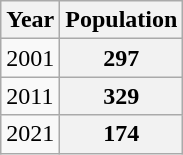<table class="wikitable sortable plainrowheaders">
<tr>
<th scope="col">Year</th>
<th scope="col">Population</th>
</tr>
<tr>
<td>2001</td>
<th scope="row">297</th>
</tr>
<tr>
<td>2011</td>
<th scope="row">329</th>
</tr>
<tr>
<td>2021</td>
<th scope="row">174</th>
</tr>
</table>
